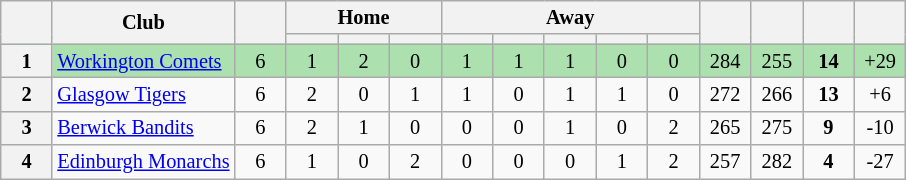<table class="wikitable" style="text-align:center; font-size:85%">
<tr>
<th rowspan="2" style="width:28px;"></th>
<th rowspan=2>Club</th>
<th rowspan="2" style="width:28px;"></th>
<th colspan=3>Home</th>
<th colspan=5>Away</th>
<th rowspan="2" style="width:28px;"></th>
<th rowspan="2" style="width:28px;"></th>
<th rowspan="2" style="width:28px;"></th>
<th rowspan="2" style="width:28px;"></th>
</tr>
<tr>
<th width=28></th>
<th width=28></th>
<th width=28></th>
<th width=28></th>
<th width=28></th>
<th width=28></th>
<th width=28></th>
<th width=28></th>
</tr>
<tr style="background:#ACE1AF">
<th>1</th>
<td align=left><a href='#'>Workington Comets</a></td>
<td>6</td>
<td>1</td>
<td>2</td>
<td>0</td>
<td>1</td>
<td>1</td>
<td>1</td>
<td>0</td>
<td>0</td>
<td>284</td>
<td>255</td>
<td><strong>14</strong></td>
<td>+29</td>
</tr>
<tr>
<th>2</th>
<td align=left><a href='#'>Glasgow Tigers</a></td>
<td>6</td>
<td>2</td>
<td>0</td>
<td>1</td>
<td>1</td>
<td>0</td>
<td>1</td>
<td>1</td>
<td>0</td>
<td>272</td>
<td>266</td>
<td><strong>13</strong></td>
<td>+6</td>
</tr>
<tr>
<th>3</th>
<td align=left><a href='#'>Berwick Bandits</a></td>
<td>6</td>
<td>2</td>
<td>1</td>
<td>0</td>
<td>0</td>
<td>0</td>
<td>1</td>
<td>0</td>
<td>2</td>
<td>265</td>
<td>275</td>
<td><strong>9</strong></td>
<td>-10</td>
</tr>
<tr>
<th>4</th>
<td align=left><a href='#'>Edinburgh Monarchs</a></td>
<td>6</td>
<td>1</td>
<td>0</td>
<td>2</td>
<td>0</td>
<td>0</td>
<td>0</td>
<td>1</td>
<td>2</td>
<td>257</td>
<td>282</td>
<td><strong>4</strong></td>
<td>-27</td>
</tr>
</table>
